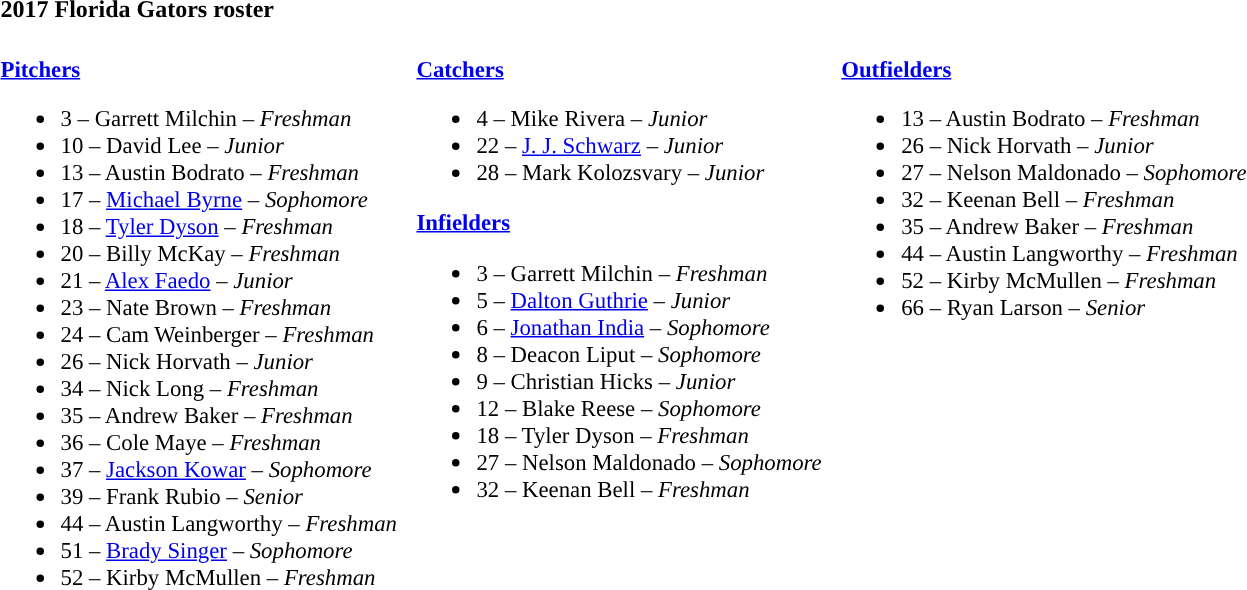<table class="toccolours" style="text-align: left;">
<tr>
<td colspan="9"><strong>2017 Florida Gators roster</strong></td>
</tr>
<tr>
<td style="font-size:95%; vertical-align:top;"><br><strong><a href='#'>Pitchers</a></strong><ul><li>3 – Garrett Milchin – <em>Freshman</em></li><li>10 – David Lee – <em>Junior</em></li><li>13 – Austin Bodrato – <em>Freshman</em></li><li>17 – <a href='#'>Michael Byrne</a> – <em>Sophomore</em></li><li>18 – <a href='#'>Tyler Dyson</a> – <em>Freshman</em></li><li>20 – Billy McKay – <em>Freshman</em></li><li>21 – <a href='#'>Alex Faedo</a> – <em>Junior</em></li><li>23 – Nate Brown – <em>Freshman</em></li><li>24 – Cam Weinberger – <em>Freshman</em></li><li>26 – Nick Horvath – <em>Junior</em></li><li>34 – Nick Long – <em>Freshman</em></li><li>35 – Andrew Baker – <em>Freshman</em></li><li>36 – Cole Maye – <em>Freshman</em></li><li>37 – <a href='#'>Jackson Kowar</a> – <em>Sophomore</em></li><li>39 – Frank Rubio – <em>Senior</em></li><li>44 – Austin Langworthy – <em>Freshman</em></li><li>51 – <a href='#'>Brady Singer</a> – <em>Sophomore</em></li><li>52 – Kirby McMullen – <em>Freshman</em></li></ul></td>
<td width="5"> </td>
<td style="font-size:95%; vertical-align:top;"><br><strong><a href='#'>Catchers</a></strong><ul><li>4 – Mike Rivera – <em>Junior</em></li><li>22 – <a href='#'>J. J. Schwarz</a> – <em>Junior</em></li><li>28 – Mark Kolozsvary – <em>Junior</em></li></ul><strong><a href='#'>Infielders</a></strong><ul><li>3 – Garrett Milchin – <em>Freshman</em></li><li>5 – <a href='#'>Dalton Guthrie</a> – <em>Junior</em></li><li>6 – <a href='#'>Jonathan India</a> – <em>Sophomore</em></li><li>8 – Deacon Liput – <em>Sophomore</em></li><li>9 – Christian Hicks – <em>Junior</em></li><li>12 – Blake Reese – <em>Sophomore</em></li><li>18 – Tyler Dyson – <em>Freshman</em></li><li>27 – Nelson Maldonado – <em>Sophomore</em></li><li>32 – Keenan Bell – <em>Freshman</em></li></ul></td>
<td width="5"> </td>
<td style="font-size:95%; vertical-align:top;"><br><strong><a href='#'>Outfielders</a></strong><ul><li>13 – Austin Bodrato – <em>Freshman</em></li><li>26 – Nick Horvath – <em>Junior</em></li><li>27 – Nelson Maldonado – <em>Sophomore</em></li><li>32 – Keenan Bell – <em>Freshman</em></li><li>35 – Andrew Baker – <em>Freshman</em></li><li>44 – Austin Langworthy – <em>Freshman</em></li><li>52 – Kirby McMullen – <em>Freshman</em></li><li>66 – Ryan Larson – <em>Senior</em></li></ul></td>
</tr>
</table>
